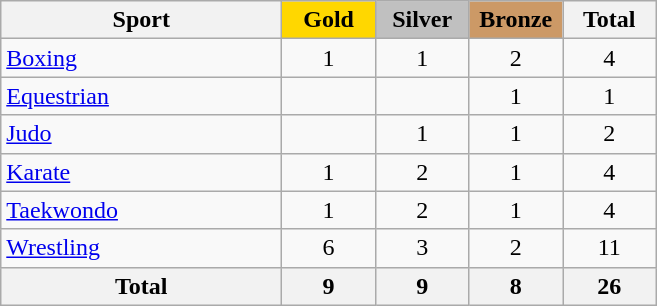<table class="wikitable sortable" style="text-align:center;">
<tr>
<th width=180>Sport</th>
<th scope="col" style="background:gold; width:55px;">Gold</th>
<th scope="col" style="background:silver; width:55px;">Silver</th>
<th scope="col" style="background:#cc9966; width:55px;">Bronze</th>
<th width=55>Total</th>
</tr>
<tr>
<td align=left><a href='#'>Boxing</a></td>
<td>1</td>
<td>1</td>
<td>2</td>
<td>4</td>
</tr>
<tr>
<td align=left><a href='#'>Equestrian</a></td>
<td></td>
<td></td>
<td>1</td>
<td>1</td>
</tr>
<tr>
<td align=left><a href='#'>Judo</a></td>
<td></td>
<td>1</td>
<td>1</td>
<td>2</td>
</tr>
<tr>
<td align=left><a href='#'>Karate</a></td>
<td>1</td>
<td>2</td>
<td>1</td>
<td>4</td>
</tr>
<tr>
<td align=left><a href='#'>Taekwondo</a></td>
<td>1</td>
<td>2</td>
<td>1</td>
<td>4</td>
</tr>
<tr>
<td align=left><a href='#'>Wrestling</a></td>
<td>6</td>
<td>3</td>
<td>2</td>
<td>11</td>
</tr>
<tr class="sortbottom">
<th>Total</th>
<th>9</th>
<th>9</th>
<th>8</th>
<th>26</th>
</tr>
</table>
